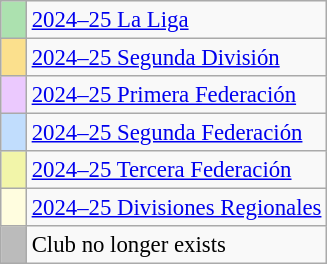<table class="wikitable mw-collapsible" style="text-align:left; font-size:95%;">
<tr>
<td style="width:10px; background:#ace1af;"></td>
<td><a href='#'>2024–25 La Liga</a></td>
</tr>
<tr>
<td style="width:10px; background:#fbe08d;"></td>
<td><a href='#'>2024–25 Segunda División</a></td>
</tr>
<tr>
<td style="width:10px; background:#ebc9fe;"></td>
<td><a href='#'>2024–25 Primera Federación</a></td>
</tr>
<tr>
<td style="width:10px; background:#c1ddfd;"></td>
<td><a href='#'>2024–25 Segunda Federación</a></td>
</tr>
<tr>
<td style="width:10px; background:#F2F5A9;"></td>
<td><a href='#'>2024–25 Tercera Federación</a></td>
</tr>
<tr>
<td style="width:10px; background:#fffddf;"></td>
<td><a href='#'>2024–25 Divisiones Regionales</a></td>
</tr>
<tr>
<td style="width:10px; background:#bbb;"></td>
<td>Club no longer exists</td>
</tr>
</table>
